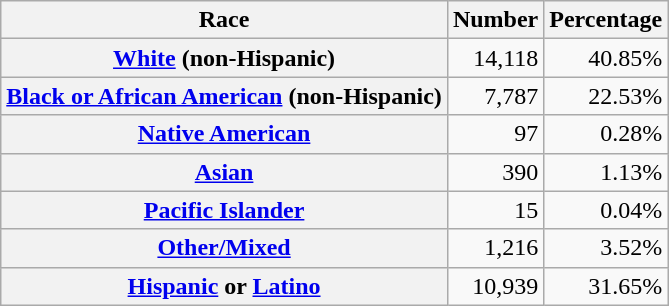<table class="wikitable" style="text-align:right">
<tr>
<th scope="col">Race</th>
<th scope="col">Number</th>
<th scope="col">Percentage</th>
</tr>
<tr>
<th scope="row"><a href='#'>White</a> (non-Hispanic)</th>
<td>14,118</td>
<td>40.85%</td>
</tr>
<tr>
<th scope="row"><a href='#'>Black or African American</a> (non-Hispanic)</th>
<td>7,787</td>
<td>22.53%</td>
</tr>
<tr>
<th scope="row"><a href='#'>Native American</a></th>
<td>97</td>
<td>0.28%</td>
</tr>
<tr>
<th scope="row"><a href='#'>Asian</a></th>
<td>390</td>
<td>1.13%</td>
</tr>
<tr>
<th scope="row"><a href='#'>Pacific Islander</a></th>
<td>15</td>
<td>0.04%</td>
</tr>
<tr>
<th scope="row"><a href='#'>Other/Mixed</a></th>
<td>1,216</td>
<td>3.52%</td>
</tr>
<tr>
<th scope="row"><a href='#'>Hispanic</a> or <a href='#'>Latino</a></th>
<td>10,939</td>
<td>31.65%</td>
</tr>
</table>
